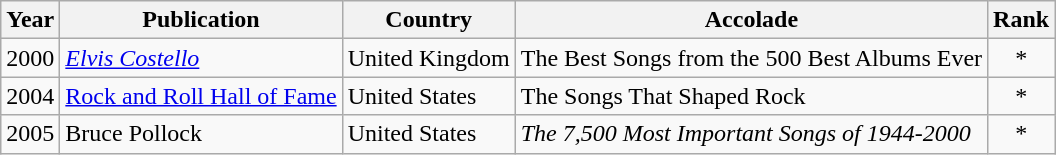<table class="wikitable">
<tr>
<th>Year</th>
<th>Publication</th>
<th>Country</th>
<th>Accolade</th>
<th>Rank</th>
</tr>
<tr>
<td>2000</td>
<td><em><a href='#'>Elvis Costello</a></em></td>
<td>United Kingdom</td>
<td>The Best Songs from the 500 Best Albums Ever</td>
<td style="text-align:center;">*</td>
</tr>
<tr>
<td>2004</td>
<td><a href='#'>Rock and Roll Hall of Fame</a></td>
<td>United States</td>
<td>The Songs That Shaped Rock</td>
<td style="text-align:center;">*</td>
</tr>
<tr>
<td>2005</td>
<td>Bruce Pollock</td>
<td>United States</td>
<td><em>The 7,500 Most Important Songs of 1944-2000</em></td>
<td style="text-align:center;">*</td>
</tr>
</table>
